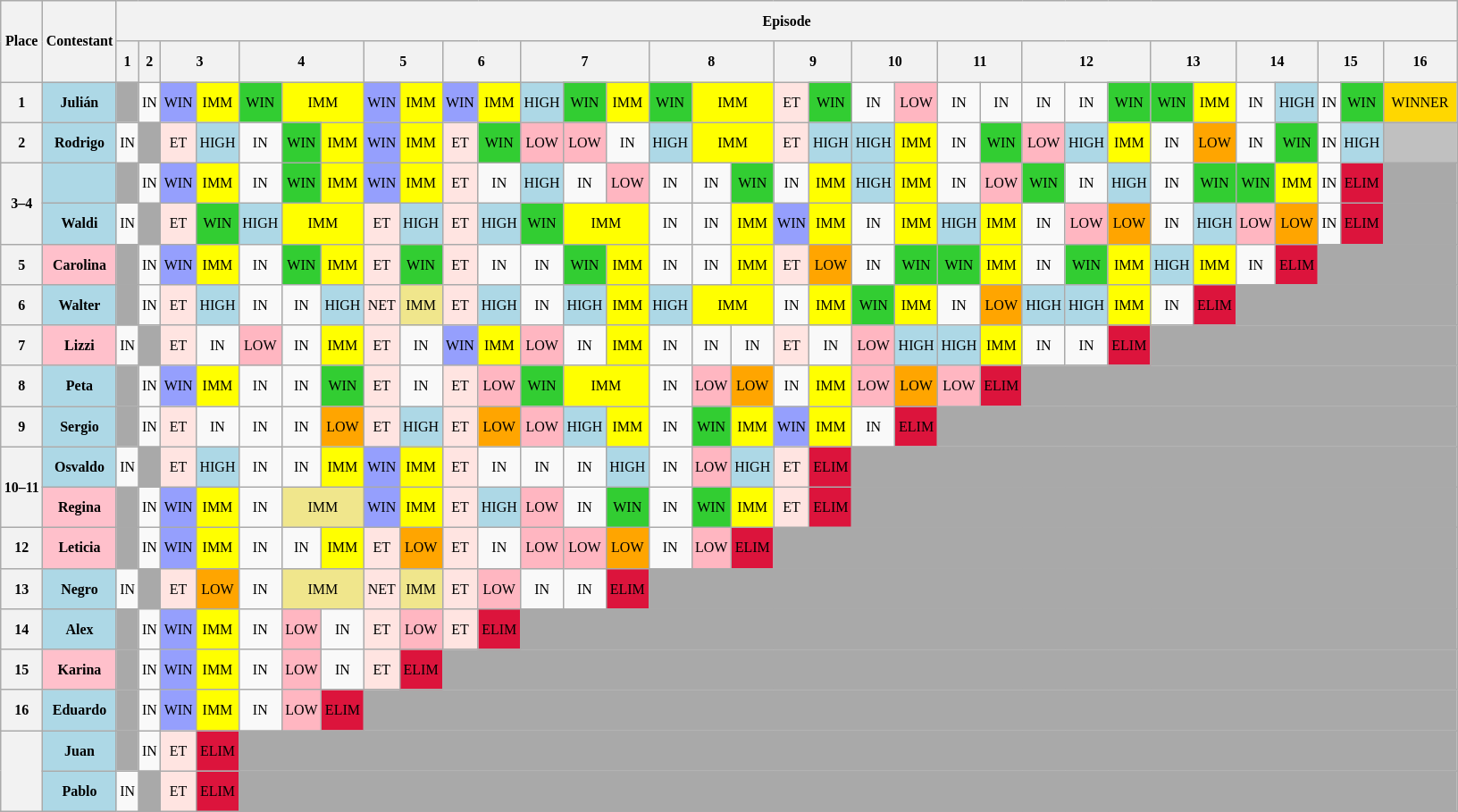<table class="wikitable" style="text-align: center; font-size: 8pt; line-height:25px;">
<tr>
<th rowspan=2>Place</th>
<th rowspan=2>Contestant</th>
<th colspan="33">Episode</th>
</tr>
<tr>
<th>1</th>
<th>2</th>
<th colspan=2>3</th>
<th colspan=3>4</th>
<th colspan=2>5</th>
<th colspan=2>6</th>
<th colspan=3>7</th>
<th colspan=3>8</th>
<th colspan=2>9</th>
<th colspan=2>10</th>
<th colspan=2>11</th>
<th colspan=3>12</th>
<th colspan=2>13</th>
<th colspan=2>14</th>
<th colspan=2>15</th>
<th>16</th>
</tr>
<tr>
<th>1</th>
<td bgcolor=ADD8E6><strong>Julián</strong></td>
<td bgcolor="A9A9A9"></td>
<td>IN</td>
<td bgcolor=959FFD>WIN</td>
<td bgcolor=FFFF00>IMM</td>
<td bgcolor=32CD32>WIN</td>
<td colspan=2 bgcolor=FFFF00>IMM</td>
<td bgcolor=959FFD>WIN</td>
<td bgcolor=FFFF00>IMM</td>
<td bgcolor=959FFD>WIN</td>
<td bgcolor=FFFF00>IMM</td>
<td bgcolor=ADD8E6>HIGH</td>
<td bgcolor=32CD32>WIN</td>
<td bgcolor=FFFF00>IMM</td>
<td bgcolor=32CD32>WIN</td>
<td colspan=2 bgcolor=FFFF00>IMM</td>
<td bgcolor=FFE4E1>ET</td>
<td bgcolor=32CD32>WIN</td>
<td>IN</td>
<td bgcolor=FFB6C1>LOW</td>
<td>IN</td>
<td>IN</td>
<td>IN</td>
<td>IN</td>
<td bgcolor=32CD32>WIN</td>
<td bgcolor=32CD32>WIN</td>
<td bgcolor=FFFF00>IMM</td>
<td>IN</td>
<td bgcolor=ADD8E6>HIGH</td>
<td>IN</td>
<td bgcolor=32CD32>WIN</td>
<td width=50 bgcolor=FFD700>WINNER</td>
</tr>
<tr>
<th>2</th>
<td bgcolor=ADD8E6><strong>Rodrigo</strong></td>
<td>IN</td>
<td bgcolor="A9A9A9"></td>
<td bgcolor=FFE4E1>ET</td>
<td bgcolor=ADD8E6>HIGH</td>
<td>IN</td>
<td bgcolor=32CD32>WIN</td>
<td bgcolor=FFFF00>IMM</td>
<td bgcolor=959FFD>WIN</td>
<td bgcolor=FFFF00>IMM</td>
<td bgcolor=FFE4E1>ET</td>
<td bgcolor=32CD32>WIN</td>
<td bgcolor=FFB6C1>LOW</td>
<td bgcolor=FFB6C1>LOW</td>
<td>IN</td>
<td bgcolor=ADD8E6>HIGH</td>
<td colspan=2 bgcolor=FFFF00>IMM</td>
<td bgcolor=FFE4E1>ET</td>
<td bgcolor=ADD8E6>HIGH</td>
<td bgcolor=ADD8E6>HIGH</td>
<td bgcolor=FFFF00>IMM</td>
<td>IN</td>
<td bgcolor=32CD32>WIN</td>
<td bgcolor=FFB6C1>LOW</td>
<td bgcolor=ADD8E6>HIGH</td>
<td bgcolor=FFFF00>IMM</td>
<td>IN</td>
<td bgcolor=FFA500>LOW</td>
<td>IN</td>
<td bgcolor=32CD32>WIN</td>
<td>IN</td>
<td bgcolor=ADD8E6>HIGH</td>
<td bgcolor=C0C0C0></td>
</tr>
<tr>
<th rowspan=2>3–4</th>
<td bgcolor=ADD8E6></td>
<td bgcolor="A9A9A9"></td>
<td>IN</td>
<td bgcolor=959FFD>WIN</td>
<td bgcolor=FFFF00>IMM</td>
<td>IN</td>
<td bgcolor=32CD32>WIN</td>
<td bgcolor=FFFF00>IMM</td>
<td bgcolor=959FFD>WIN</td>
<td bgcolor=FFFF00>IMM</td>
<td bgcolor=FFE4E1>ET</td>
<td>IN</td>
<td bgcolor=ADD8E6>HIGH</td>
<td>IN</td>
<td bgcolor=FFB6C1>LOW</td>
<td>IN</td>
<td>IN</td>
<td bgcolor=32CD32>WIN</td>
<td>IN</td>
<td bgcolor=FFFF00>IMM</td>
<td bgcolor=ADD8E6>HIGH</td>
<td bgcolor=FFFF00>IMM</td>
<td>IN</td>
<td bgcolor=FFB6C1>LOW</td>
<td bgcolor=32CD32>WIN</td>
<td>IN</td>
<td bgcolor=ADD8E6>HIGH</td>
<td>IN</td>
<td bgcolor=32CD32>WIN</td>
<td bgcolor=32CD32>WIN</td>
<td bgcolor=FFFF00>IMM</td>
<td>IN</td>
<td bgcolor=DC143C>ELIM</td>
<td bgcolor="A9A9A9"></td>
</tr>
<tr>
<td bgcolor=ADD8E6><strong>Waldi</strong></td>
<td>IN</td>
<td bgcolor="A9A9A9"></td>
<td bgcolor=FFE4E1>ET</td>
<td bgcolor=32CD32>WIN</td>
<td bgcolor=ADD8E6>HIGH</td>
<td colspan=2 bgcolor=FFFF00>IMM</td>
<td bgcolor=FFE4E1>ET</td>
<td bgcolor=ADD8E6>HIGH</td>
<td bgcolor=FFE4E1>ET</td>
<td bgcolor=ADD8E6>HIGH</td>
<td bgcolor=32CD32>WIN</td>
<td colspan=2 bgcolor=FFFF00>IMM</td>
<td>IN</td>
<td>IN</td>
<td bgcolor=FFFF00>IMM</td>
<td bgcolor=959FFD>WIN</td>
<td bgcolor=FFFF00>IMM</td>
<td>IN</td>
<td bgcolor=FFFF00>IMM</td>
<td bgcolor=ADD8E6>HIGH</td>
<td bgcolor=FFFF00>IMM</td>
<td>IN</td>
<td bgcolor=FFB6C1>LOW</td>
<td bgcolor=FFA500>LOW</td>
<td>IN</td>
<td bgcolor=ADD8E6>HIGH</td>
<td bgcolor=FFB6C1>LOW</td>
<td bgcolor=FFA500>LOW</td>
<td>IN</td>
<td bgcolor=DC143C>ELIM</td>
<td bgcolor="A9A9A9"></td>
</tr>
<tr>
<th>5</th>
<td bgcolor=FFC0CB><strong>Carolina</strong></td>
<td bgcolor="A9A9A9"></td>
<td>IN</td>
<td bgcolor=959FFD>WIN</td>
<td bgcolor=FFFF00>IMM</td>
<td>IN</td>
<td bgcolor=32CD32>WIN</td>
<td bgcolor=FFFF00>IMM</td>
<td bgcolor=FFE4E1>ET</td>
<td bgcolor=32CD32>WIN</td>
<td bgcolor=FFE4E1>ET</td>
<td>IN</td>
<td>IN</td>
<td bgcolor=32CD32>WIN</td>
<td bgcolor=FFFF00>IMM</td>
<td>IN</td>
<td>IN</td>
<td bgcolor=FFFF00>IMM</td>
<td bgcolor=FFE4E1>ET</td>
<td bgcolor=FFA500>LOW</td>
<td>IN</td>
<td bgcolor=32CD32>WIN</td>
<td bgcolor=32CD32>WIN</td>
<td bgcolor=FFFF00>IMM</td>
<td>IN</td>
<td bgcolor=32CD32>WIN</td>
<td bgcolor=FFFF00>IMM</td>
<td bgcolor=ADD8E6>HIGH</td>
<td bgcolor=FFFF00>IMM</td>
<td>IN</td>
<td bgcolor=DC143C>ELIM</td>
<td colspan="3" bgcolor="A9A9A9"></td>
</tr>
<tr>
<th>6</th>
<td bgcolor=ADD8E6><strong>Walter</strong></td>
<td bgcolor="A9A9A9"></td>
<td>IN</td>
<td bgcolor=FFE4E1>ET</td>
<td bgcolor=ADD8E6>HIGH</td>
<td>IN</td>
<td>IN</td>
<td bgcolor=ADD8E6>HIGH</td>
<td bgcolor=FFE4E1>NET</td>
<td bgcolor=F0E68C>IMM</td>
<td bgcolor=FFE4E1>ET</td>
<td bgcolor=ADD8E6>HIGH</td>
<td>IN</td>
<td bgcolor=ADD8E6>HIGH</td>
<td bgcolor=FFFF00>IMM</td>
<td bgcolor=ADD8E6>HIGH</td>
<td colspan=2 bgcolor=FFFF00>IMM</td>
<td>IN</td>
<td bgcolor=FFFF00>IMM</td>
<td bgcolor=32CD32>WIN</td>
<td bgcolor=FFFF00>IMM</td>
<td>IN</td>
<td bgcolor=FFA500>LOW</td>
<td bgcolor=ADD8E6>HIGH</td>
<td bgcolor=ADD8E6>HIGH</td>
<td bgcolor=FFFF00>IMM</td>
<td>IN</td>
<td bgcolor=DC143C>ELIM</td>
<td colspan="5" bgcolor="A9A9A9"></td>
</tr>
<tr>
<th>7</th>
<td bgcolor=FFC0CB><strong>Lizzi</strong></td>
<td>IN</td>
<td bgcolor="A9A9A9"></td>
<td bgcolor=FFE4E1>ET</td>
<td>IN</td>
<td bgcolor=FFB6C1>LOW</td>
<td>IN</td>
<td bgcolor=FFFF00>IMM</td>
<td bgcolor=FFE4E1>ET</td>
<td>IN</td>
<td bgcolor=959FFD>WIN</td>
<td bgcolor=FFFF00>IMM</td>
<td bgcolor=FFB6C1>LOW</td>
<td>IN</td>
<td bgcolor=FFFF00>IMM</td>
<td>IN</td>
<td>IN</td>
<td>IN</td>
<td bgcolor=FFE4E1>ET</td>
<td>IN</td>
<td bgcolor=FFB6C1>LOW</td>
<td bgcolor=ADD8E6>HIGH</td>
<td bgcolor=ADD8E6>HIGH</td>
<td bgcolor=FFFF00>IMM</td>
<td>IN</td>
<td>IN</td>
<td bgcolor=DC143C>ELIM</td>
<td colspan="7" bgcolor="A9A9A9"></td>
</tr>
<tr>
<th>8</th>
<td bgcolor=ADD8E6><strong>Peta</strong></td>
<td bgcolor="A9A9A9"></td>
<td>IN</td>
<td bgcolor=959FFD>WIN</td>
<td bgcolor=FFFF00>IMM</td>
<td>IN</td>
<td>IN</td>
<td bgcolor=32CD32>WIN</td>
<td bgcolor=FFE4E1>ET</td>
<td>IN</td>
<td bgcolor=FFE4E1>ET</td>
<td bgcolor=FFB6C1>LOW</td>
<td bgcolor=32CD32>WIN</td>
<td colspan=2 bgcolor=FFFF00>IMM</td>
<td>IN</td>
<td bgcolor=FFB6C1>LOW</td>
<td bgcolor=FFA500>LOW</td>
<td>IN</td>
<td bgcolor=FFFF00>IMM</td>
<td bgcolor=FFB6C1>LOW</td>
<td bgcolor=FFA500>LOW</td>
<td bgcolor=FFB6C1>LOW</td>
<td bgcolor=DC143C>ELIM</td>
<td colspan="10" bgcolor="A9A9A9"></td>
</tr>
<tr>
<th>9</th>
<td bgcolor=ADD8E6><strong>Sergio</strong></td>
<td bgcolor="A9A9A9"></td>
<td>IN</td>
<td bgcolor=FFE4E1>ET</td>
<td>IN</td>
<td>IN</td>
<td>IN</td>
<td bgcolor=FFA500>LOW</td>
<td bgcolor=FFE4E1>ET</td>
<td bgcolor=ADD8E6>HIGH</td>
<td bgcolor=FFE4E1>ET</td>
<td bgcolor=FFA500>LOW</td>
<td bgcolor=FFB6C1>LOW</td>
<td bgcolor=ADD8E6>HIGH</td>
<td bgcolor=FFFF00>IMM</td>
<td>IN</td>
<td bgcolor=32CD32>WIN</td>
<td bgcolor=FFFF00>IMM</td>
<td bgcolor=959FFD>WIN</td>
<td bgcolor=FFFF00>IMM</td>
<td>IN</td>
<td bgcolor=DC143C>ELIM</td>
<td colspan="12" bgcolor="A9A9A9"></td>
</tr>
<tr>
<th rowspan=2>10–11</th>
<td bgcolor=ADD8E6><strong>Osvaldo</strong></td>
<td>IN</td>
<td bgcolor="A9A9A9"></td>
<td bgcolor=FFE4E1>ET</td>
<td bgcolor=ADD8E6>HIGH</td>
<td>IN</td>
<td>IN</td>
<td bgcolor=FFFF00>IMM</td>
<td bgcolor=959FFD>WIN</td>
<td bgcolor=FFFF00>IMM</td>
<td bgcolor=FFE4E1>ET</td>
<td>IN</td>
<td>IN</td>
<td>IN</td>
<td bgcolor=ADD8E6>HIGH</td>
<td>IN</td>
<td bgcolor=FFB6C1>LOW</td>
<td bgcolor=ADD8E6>HIGH</td>
<td bgcolor=FFE4E1>ET</td>
<td bgcolor=DC143C>ELIM</td>
<td colspan="14" bgcolor="A9A9A9"></td>
</tr>
<tr>
<td bgcolor=FFC0CB><strong>Regina</strong></td>
<td bgcolor="A9A9A9"></td>
<td>IN</td>
<td bgcolor=959FFD>WIN</td>
<td bgcolor=FFFF00>IMM</td>
<td>IN</td>
<td colspan=2 bgcolor=F0E68C>IMM</td>
<td bgcolor=959FFD>WIN</td>
<td bgcolor=FFFF00>IMM</td>
<td bgcolor=FFE4E1>ET</td>
<td bgcolor=ADD8E6>HIGH</td>
<td bgcolor=FFB6C1>LOW</td>
<td>IN</td>
<td bgcolor=32CD32>WIN</td>
<td>IN</td>
<td bgcolor=32CD32>WIN</td>
<td bgcolor=FFFF00>IMM</td>
<td bgcolor=FFE4E1>ET</td>
<td bgcolor=DC143C>ELIM</td>
<td colspan="14" bgcolor="A9A9A9"></td>
</tr>
<tr>
<th>12</th>
<td bgcolor=FFC0CB><strong>Leticia</strong></td>
<td bgcolor="A9A9A9"></td>
<td>IN</td>
<td bgcolor=959FFD>WIN</td>
<td bgcolor=FFFF00>IMM</td>
<td>IN</td>
<td>IN</td>
<td bgcolor=FFFF00>IMM</td>
<td bgcolor=FFE4E1>ET</td>
<td bgcolor=FFA500>LOW</td>
<td bgcolor=FFE4E1>ET</td>
<td>IN</td>
<td bgcolor=FFB6C1>LOW</td>
<td bgcolor=FFB6C1>LOW</td>
<td bgcolor=FFA500>LOW</td>
<td>IN</td>
<td bgcolor=FFB6C1>LOW</td>
<td bgcolor=DC143C>ELIM</td>
<td colspan="16" bgcolor="A9A9A9"></td>
</tr>
<tr>
<th>13</th>
<td bgcolor=ADD8E6><strong>Negro</strong></td>
<td>IN</td>
<td bgcolor="A9A9A9"></td>
<td bgcolor=FFE4E1>ET</td>
<td bgcolor=FFA500>LOW</td>
<td>IN</td>
<td colspan=2 bgcolor=F0E68C>IMM</td>
<td bgcolor=FFE4E1>NET</td>
<td bgcolor=F0E68C>IMM</td>
<td bgcolor=FFE4E1>ET</td>
<td bgcolor=FFB6C1>LOW</td>
<td>IN</td>
<td>IN</td>
<td bgcolor=DC143C>ELIM</td>
<td colspan="19" bgcolor="A9A9A9"></td>
</tr>
<tr>
<th>14</th>
<td bgcolor=ADD8E6><strong>Alex</strong></td>
<td bgcolor="A9A9A9"></td>
<td>IN</td>
<td bgcolor=959FFD>WIN</td>
<td bgcolor=FFFF00>IMM</td>
<td>IN</td>
<td bgcolor=FFB6C1>LOW</td>
<td>IN</td>
<td bgcolor=FFE4E1>ET</td>
<td bgcolor=FFB6C1>LOW</td>
<td bgcolor=FFE4E1>ET</td>
<td bgcolor=DC143C>ELIM</td>
<td colspan="22" bgcolor="A9A9A9"></td>
</tr>
<tr>
<th>15</th>
<td bgcolor=FFC0CB><strong>Karina</strong></td>
<td bgcolor="A9A9A9"></td>
<td>IN</td>
<td bgcolor=959FFD>WIN</td>
<td bgcolor=FFFF00>IMM</td>
<td>IN</td>
<td bgcolor=FFB6C1>LOW</td>
<td>IN</td>
<td bgcolor=FFE4E1>ET</td>
<td bgcolor=DC143C>ELIM</td>
<td colspan="24" bgcolor="A9A9A9"></td>
</tr>
<tr>
<th>16</th>
<td bgcolor=ADD8E6><strong>Eduardo</strong></td>
<td bgcolor="A9A9A9"></td>
<td>IN</td>
<td bgcolor=959FFD>WIN</td>
<td bgcolor=FFFF00>IMM</td>
<td>IN</td>
<td bgcolor=FFB6C1>LOW</td>
<td bgcolor=DC143C>ELIM</td>
<td colspan="26" bgcolor="A9A9A9"></td>
</tr>
<tr>
<th rowspan=2></th>
<td bgcolor=ADD8E6><strong>Juan</strong></td>
<td bgcolor="A9A9A9"></td>
<td>IN</td>
<td bgcolor=FFE4E1>ET</td>
<td bgcolor=DC143C>ELIM</td>
<td colspan="29" bgcolor="A9A9A9"></td>
</tr>
<tr>
<td bgcolor=ADD8E6><strong>Pablo</strong></td>
<td>IN</td>
<td bgcolor="A9A9A9"></td>
<td bgcolor=FFE4E1>ET</td>
<td bgcolor=DC143C>ELIM</td>
<td colspan="29" bgcolor="A9A9A9"></td>
</tr>
</table>
